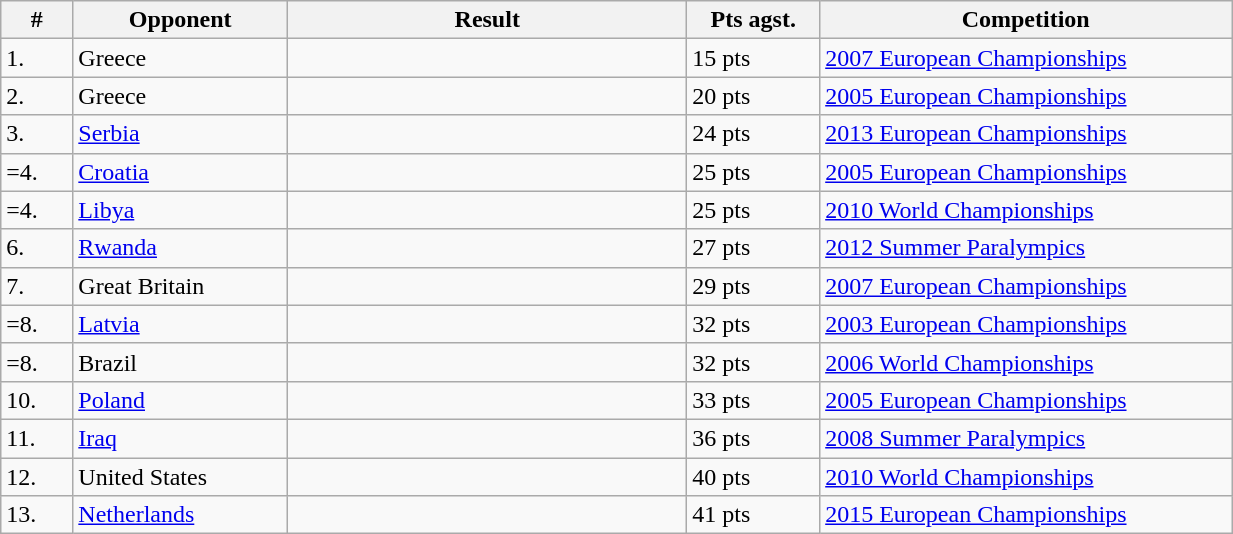<table class="wikitable" style="width:65%;">
<tr>
<th width="10">#</th>
<th width="65">Opponent</th>
<th style="width:150px;">Result</th>
<th width="45">Pts agst.</th>
<th style="width:155px;">Competition</th>
</tr>
<tr>
<td>1.</td>
<td> Greece</td>
<td></td>
<td>15 pts</td>
<td><a href='#'>2007 European Championships</a></td>
</tr>
<tr>
<td>2.</td>
<td> Greece</td>
<td></td>
<td>20 pts</td>
<td><a href='#'>2005 European Championships</a></td>
</tr>
<tr>
<td>3.</td>
<td> <a href='#'>Serbia</a></td>
<td></td>
<td>24 pts</td>
<td><a href='#'>2013 European Championships</a></td>
</tr>
<tr>
<td>=4.</td>
<td> <a href='#'>Croatia</a></td>
<td></td>
<td>25 pts</td>
<td><a href='#'>2005 European Championships</a></td>
</tr>
<tr>
<td>=4.</td>
<td> <a href='#'>Libya</a></td>
<td></td>
<td>25 pts</td>
<td><a href='#'>2010 World Championships</a></td>
</tr>
<tr>
<td>6.</td>
<td> <a href='#'>Rwanda</a></td>
<td></td>
<td>27 pts</td>
<td><a href='#'>2012 Summer Paralympics</a></td>
</tr>
<tr>
<td>7.</td>
<td> Great Britain</td>
<td></td>
<td>29 pts</td>
<td><a href='#'>2007 European Championships</a></td>
</tr>
<tr>
<td>=8.</td>
<td> <a href='#'>Latvia</a></td>
<td></td>
<td>32 pts</td>
<td><a href='#'>2003 European Championships</a></td>
</tr>
<tr>
<td>=8.</td>
<td> Brazil</td>
<td></td>
<td>32 pts</td>
<td><a href='#'>2006 World Championships</a></td>
</tr>
<tr>
<td>10.</td>
<td> <a href='#'>Poland</a></td>
<td></td>
<td>33 pts</td>
<td><a href='#'>2005 European Championships</a></td>
</tr>
<tr>
<td>11.</td>
<td> <a href='#'>Iraq</a></td>
<td></td>
<td>36 pts</td>
<td><a href='#'>2008 Summer Paralympics</a></td>
</tr>
<tr>
<td>12.</td>
<td> United States</td>
<td></td>
<td>40 pts</td>
<td><a href='#'>2010 World Championships</a></td>
</tr>
<tr>
<td>13.</td>
<td> <a href='#'>Netherlands</a></td>
<td></td>
<td>41 pts</td>
<td><a href='#'>2015 European Championships</a></td>
</tr>
</table>
